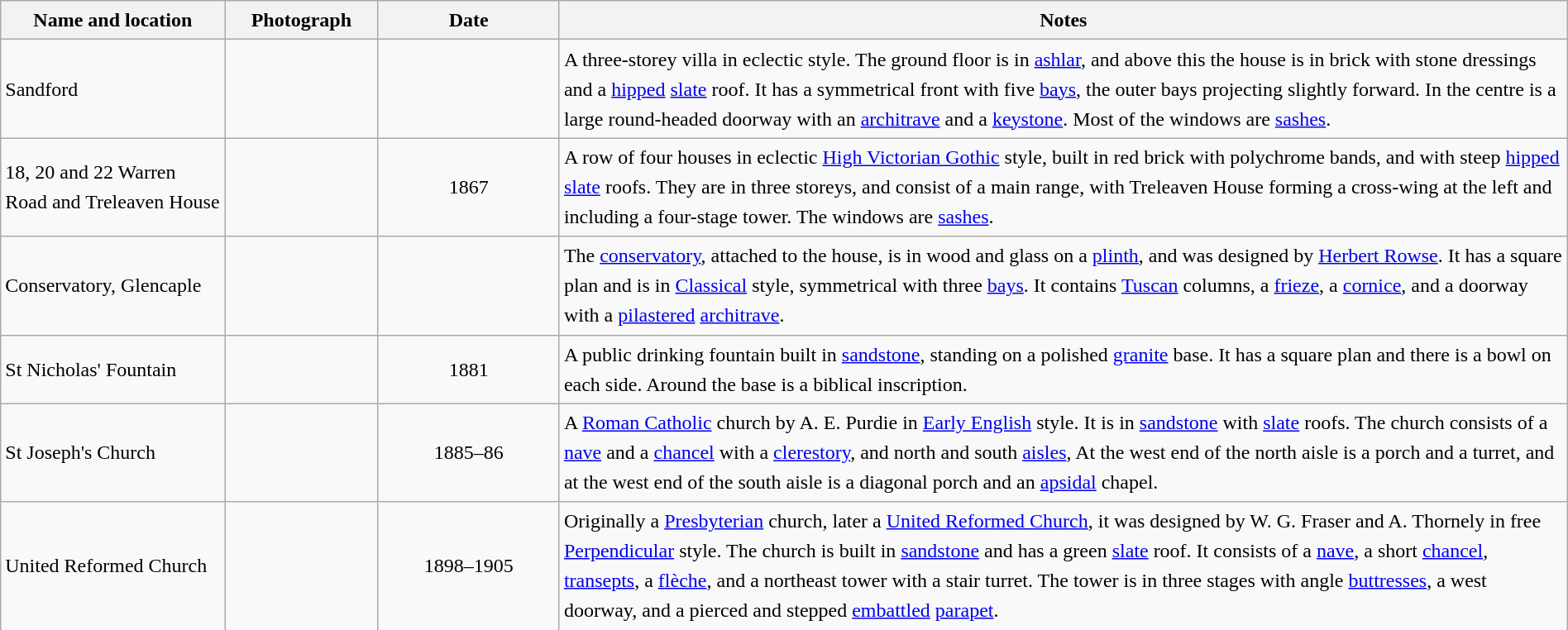<table class="wikitable sortable plainrowheaders" style="width:100%;border:0px;text-align:left;line-height:150%;">
<tr>
<th scope="col"  style="width:150px">Name and location</th>
<th scope="col"  style="width:100px" class="unsortable">Photograph</th>
<th scope="col"  style="width:120px">Date</th>
<th scope="col"  style="width:700px" class="unsortable">Notes</th>
</tr>
<tr>
<td>Sandford<br><small></small></td>
<td></td>
<td align="center"></td>
<td>A three-storey villa in eclectic style.  The ground floor is in <a href='#'>ashlar</a>, and above this the house is in brick with stone dressings and a <a href='#'>hipped</a> <a href='#'>slate</a> roof.  It has a symmetrical front with five <a href='#'>bays</a>, the outer bays projecting slightly forward.  In the centre is a large round-headed doorway with an <a href='#'>architrave</a> and a <a href='#'>keystone</a>.  Most of the windows are <a href='#'>sashes</a>.</td>
</tr>
<tr>
<td>18, 20 and 22 Warren Road and Treleaven House<br><small></small></td>
<td></td>
<td align="center">1867</td>
<td>A row of four houses in eclectic <a href='#'>High Victorian Gothic</a> style, built in red brick with polychrome bands, and with steep <a href='#'>hipped</a> <a href='#'>slate</a> roofs.  They are in three storeys, and consist of a main range, with Treleaven House forming a cross-wing at the left and including a four-stage tower.  The windows are <a href='#'>sashes</a>.</td>
</tr>
<tr>
<td>Conservatory, Glencaple<br><small></small></td>
<td></td>
<td align="center"></td>
<td>The <a href='#'>conservatory</a>, attached to the house, is in wood and glass on a <a href='#'>plinth</a>, and was designed by <a href='#'>Herbert Rowse</a>.  It has a square plan and is in <a href='#'>Classical</a> style, symmetrical with three <a href='#'>bays</a>.  It contains <a href='#'>Tuscan</a> columns, a <a href='#'>frieze</a>, a <a href='#'>cornice</a>, and a doorway with a <a href='#'>pilastered</a> <a href='#'>architrave</a>.</td>
</tr>
<tr>
<td>St Nicholas' Fountain<br><small></small></td>
<td></td>
<td align="center">1881</td>
<td>A public drinking fountain built in <a href='#'>sandstone</a>, standing on a polished <a href='#'>granite</a> base.  It has a square plan and there is a bowl on each side.  Around the base is a biblical inscription.</td>
</tr>
<tr>
<td>St Joseph's Church<br><small></small></td>
<td></td>
<td align="center">1885–86</td>
<td>A <a href='#'>Roman Catholic</a> church by A. E. Purdie in <a href='#'>Early English</a> style.  It is in <a href='#'>sandstone</a> with <a href='#'>slate</a> roofs.  The church consists of a <a href='#'>nave</a> and a <a href='#'>chancel</a> with a <a href='#'>clerestory</a>, and north and south <a href='#'>aisles</a>,  At the west end of the north aisle is a porch and a turret, and at the west end of the south aisle is a diagonal porch and an <a href='#'>apsidal</a> chapel.</td>
</tr>
<tr>
<td>United Reformed Church<br><small></small></td>
<td></td>
<td align="center">1898–1905</td>
<td>Originally a <a href='#'>Presbyterian</a> church, later a <a href='#'>United Reformed Church</a>, it was designed by W. G. Fraser and A. Thornely in free <a href='#'>Perpendicular</a> style.  The church is built in <a href='#'>sandstone</a> and has a green <a href='#'>slate</a> roof.  It consists of a <a href='#'>nave</a>, a short <a href='#'>chancel</a>, <a href='#'>transepts</a>, a <a href='#'>flèche</a>, and a northeast tower with a stair turret.  The tower is in three stages with angle <a href='#'>buttresses</a>, a west doorway, and a pierced and stepped <a href='#'>embattled</a> <a href='#'>parapet</a>.</td>
</tr>
<tr>
</tr>
</table>
